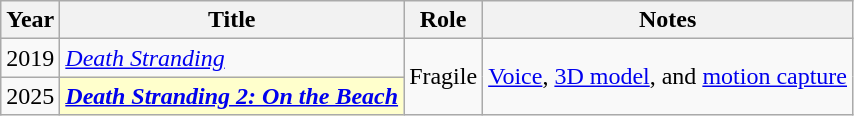<table class="wikitable sortable plainrowheaders">
<tr>
<th>Year</th>
<th>Title</th>
<th>Role</th>
<th class="unsortable">Notes</th>
</tr>
<tr>
<td>2019</td>
<td><em><a href='#'>Death Stranding</a></em></td>
<td rowspan="2">Fragile</td>
<td rowspan="2"><a href='#'>Voice</a>, <a href='#'>3D model</a>, and <a href='#'>motion capture</a></td>
</tr>
<tr>
<td>2025</td>
<th scope=row align="left" style="background:#FFFFCC;"><em><a href='#'>Death Stranding 2: On the Beach</a></em> </th>
</tr>
</table>
